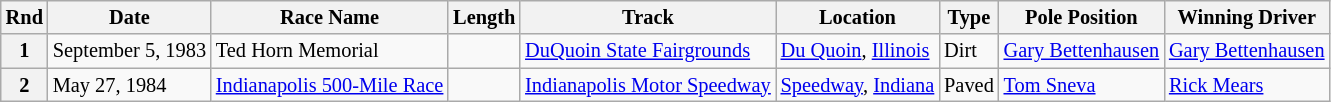<table class="wikitable" style="font-size:85%">
<tr>
<th>Rnd</th>
<th>Date</th>
<th>Race Name</th>
<th>Length</th>
<th>Track</th>
<th>Location</th>
<th>Type</th>
<th>Pole Position</th>
<th>Winning Driver</th>
</tr>
<tr>
<th>1</th>
<td>September 5, 1983</td>
<td> Ted Horn Memorial</td>
<td></td>
<td><a href='#'>DuQuoin State Fairgrounds</a></td>
<td><a href='#'>Du Quoin</a>, <a href='#'>Illinois</a></td>
<td>Dirt</td>
<td> <a href='#'>Gary Bettenhausen</a></td>
<td> <a href='#'>Gary Bettenhausen</a></td>
</tr>
<tr>
<th>2</th>
<td>May 27, 1984</td>
<td> <a href='#'>Indianapolis 500-Mile Race</a></td>
<td></td>
<td><a href='#'>Indianapolis Motor Speedway</a></td>
<td><a href='#'>Speedway</a>, <a href='#'>Indiana</a></td>
<td>Paved</td>
<td> <a href='#'>Tom Sneva</a></td>
<td> <a href='#'>Rick Mears</a></td>
</tr>
</table>
